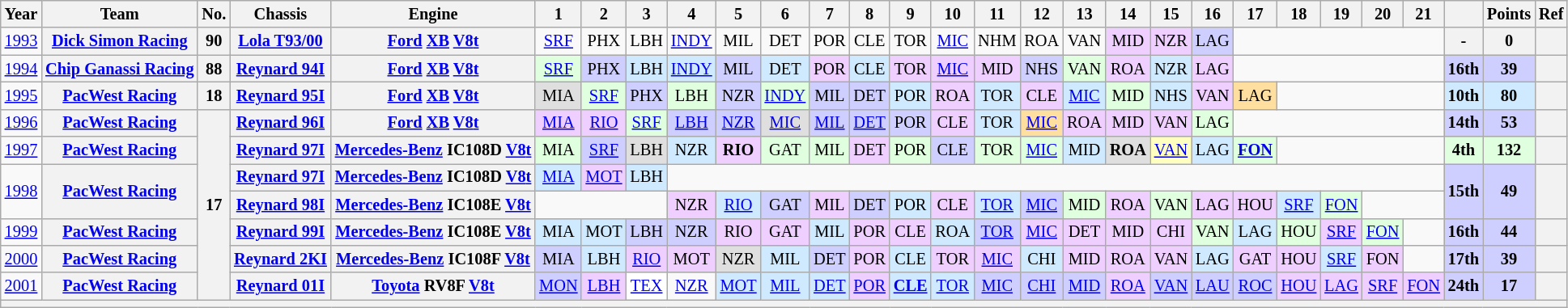<table class="wikitable" style="text-align:center; font-size:85%">
<tr>
<th scope="col">Year</th>
<th scope="col">Team</th>
<th scope="col">No.</th>
<th scope="col">Chassis</th>
<th scope="col">Engine</th>
<th scope="col">1</th>
<th scope="col">2</th>
<th scope="col">3</th>
<th scope="col">4</th>
<th scope="col">5</th>
<th scope="col">6</th>
<th scope="col">7</th>
<th scope="col">8</th>
<th scope="col">9</th>
<th scope="col">10</th>
<th scope="col">11</th>
<th scope="col">12</th>
<th scope="col">13</th>
<th scope="col">14</th>
<th scope="col">15</th>
<th scope="col">16</th>
<th scope="col">17</th>
<th scope="col">18</th>
<th scope="col">19</th>
<th scope="col">20</th>
<th scope="col">21</th>
<th scope="col"></th>
<th scope="col">Points</th>
<th scope="col">Ref</th>
</tr>
<tr>
<td><a href='#'>1993</a></td>
<th nowrap><a href='#'>Dick Simon Racing</a></th>
<th>90</th>
<th nowrap><a href='#'>Lola T93/00</a></th>
<th nowrap><a href='#'>Ford</a> <a href='#'>XB</a> <a href='#'>V8</a><a href='#'>t</a></th>
<td><a href='#'>SRF</a></td>
<td>PHX</td>
<td>LBH</td>
<td><a href='#'>INDY</a></td>
<td>MIL</td>
<td>DET</td>
<td>POR</td>
<td>CLE</td>
<td>TOR</td>
<td><a href='#'>MIC</a></td>
<td>NHM</td>
<td>ROA</td>
<td>VAN</td>
<td style="background:#EFCFFF;">MID<br></td>
<td style="background:#EFCFFF;">NZR<br></td>
<td style="background:#CFCFFF;">LAG<br></td>
<td colspan=5></td>
<th>-</th>
<th>0</th>
<th></th>
</tr>
<tr>
<td><a href='#'>1994</a></td>
<th nowrap><a href='#'>Chip Ganassi Racing</a></th>
<th>88</th>
<th nowrap><a href='#'>Reynard 94I</a></th>
<th nowrap><a href='#'>Ford</a> <a href='#'>XB</a> <a href='#'>V8</a><a href='#'>t</a></th>
<td style="background:#DFFFDF;"><a href='#'>SRF</a><br></td>
<td style="background:#CFCFFF;">PHX<br></td>
<td style="background:#CFEAFF;">LBH<br></td>
<td style="background:#CFEAFF;"><a href='#'>INDY</a><br></td>
<td style="background:#CFCFFF;">MIL<br></td>
<td style="background:#CFEAFF;">DET<br></td>
<td style="background:#EFCFFF;">POR<br></td>
<td style="background:#CFEAFF;">CLE<br></td>
<td style="background:#EFCFFF;">TOR<br></td>
<td style="background:#EFCFFF;"><a href='#'>MIC</a><br></td>
<td style="background:#EFCFFF;">MID<br></td>
<td style="background:#CFCFFF;">NHS<br></td>
<td style="background:#DFFFDF;">VAN<br></td>
<td style="background:#EFCFFF;">ROA<br></td>
<td style="background:#CFEAFF;">NZR<br></td>
<td style="background:#EFCFFF;">LAG<br></td>
<td colspan=5></td>
<td style="background:#CFCFFF;"><strong>16th</strong></td>
<td style="background:#CFCFFF;"><strong>39</strong></td>
<th></th>
</tr>
<tr>
<td><a href='#'>1995</a></td>
<th nowrap><a href='#'>PacWest Racing</a></th>
<th>18</th>
<th nowrap><a href='#'>Reynard 95I</a></th>
<th nowrap><a href='#'>Ford</a> <a href='#'>XB</a> <a href='#'>V8</a><a href='#'>t</a></th>
<td style="background:#DFDFDF;">MIA<br></td>
<td style="background:#DFFFDF;"><a href='#'>SRF</a><br></td>
<td style="background:#CFCFFF;">PHX<br></td>
<td style="background:#DFFFDF;">LBH<br></td>
<td style="background:#CFCFFF;">NZR<br></td>
<td style="background:#DFFFDF;"><a href='#'>INDY</a><br></td>
<td style="background:#CFCFFF;">MIL<br></td>
<td style="background:#CFCFFF;">DET<br></td>
<td style="background:#CFEAFF;">POR<br></td>
<td style="background:#EFCFFF;">ROA<br></td>
<td style="background:#CFEAFF;">TOR<br></td>
<td style="background:#EFCFFF;">CLE<br></td>
<td style="background:#CFEAFF;"><a href='#'>MIC</a><br></td>
<td style="background:#DFFFDF;">MID<br></td>
<td style="background:#CFEAFF;">NHS<br></td>
<td style="background:#EFCFFF;">VAN<br></td>
<td style="background:#FFDF9F;">LAG<br></td>
<td colspan=4></td>
<td style="background:#CFEAFF;"><strong>10th</strong></td>
<td style="background:#CFEAFF;"><strong>80</strong></td>
<th></th>
</tr>
<tr>
<td><a href='#'>1996</a></td>
<th nowrap><a href='#'>PacWest Racing</a></th>
<th rowspan=7>17</th>
<th nowrap><a href='#'>Reynard 96I</a></th>
<th nowrap><a href='#'>Ford</a> <a href='#'>XB</a> <a href='#'>V8</a><a href='#'>t</a></th>
<td style="background:#EFCFFF;"><a href='#'>MIA</a><br></td>
<td style="background:#EFCFFF;"><a href='#'>RIO</a><br></td>
<td style="background:#DFFFDF;"><a href='#'>SRF</a><br></td>
<td style="background:#CFCFFF;"><a href='#'>LBH</a><br></td>
<td style="background:#CFCFFF;"><a href='#'>NZR</a><br></td>
<td style="background:#DFDFDF;"><a href='#'>MIC</a><br></td>
<td style="background:#CFCFFF;"><a href='#'>MIL</a><br></td>
<td style="background:#CFCFFF;"><a href='#'>DET</a><br></td>
<td style="background:#CFCFFF;">POR<br></td>
<td style="background:#EFCFFF;">CLE<br></td>
<td style="background:#CFEAFF;">TOR<br></td>
<td style="background:#FFDF9F;"><a href='#'>MIC</a><br></td>
<td style="background:#EFCFFF;">ROA<br></td>
<td style="background:#EFCFFF;">MID<br></td>
<td style="background:#EFCFFF;">VAN<br></td>
<td style="background:#DFFFDF;">LAG<br></td>
<td colspan=5></td>
<td style="background:#CFCFFF;"><strong>14th</strong></td>
<td style="background:#CFCFFF;"><strong>53</strong></td>
<th></th>
</tr>
<tr>
<td><a href='#'>1997</a></td>
<th nowrap><a href='#'>PacWest Racing</a></th>
<th nowrap><a href='#'>Reynard 97I</a></th>
<th nowrap><a href='#'>Mercedes-Benz</a> IC108D <a href='#'>V8</a><a href='#'>t</a></th>
<td style="background:#DFFFDF;">MIA<br></td>
<td style="background:#CFCFFF;"><a href='#'>SRF</a><br></td>
<td style="background:#DFDFDF;">LBH<br></td>
<td style="background:#CFEAFF;">NZR<br></td>
<td style="background:#EFCFFF;"><strong>RIO</strong><br></td>
<td style="background:#DFFFDF;">GAT<br></td>
<td style="background:#DFFFDF;">MIL<br></td>
<td style="background:#EFCFFF;">DET<br></td>
<td style="background:#DFFFDF;">POR<br></td>
<td style="background:#CFCFFF;">CLE<br></td>
<td style="background:#DFFFDF;">TOR<br></td>
<td style="background:#DFFFDF;"><a href='#'>MIC</a><br></td>
<td style="background:#CFEAFF;">MID<br></td>
<td style="background:#DFDFDF;"><strong>ROA</strong><br></td>
<td style="background:#FFFFBF;"><a href='#'>VAN</a><br></td>
<td style="background:#CFEAFF;">LAG<br></td>
<td style="background:#DFFFDF;"><strong><a href='#'>FON</a></strong><br></td>
<td colspan=4></td>
<td style="background:#DFFFDF;"><strong>4th</strong></td>
<td style="background:#DFFFDF;"><strong>132</strong></td>
<th></th>
</tr>
<tr>
<td rowspan="2"><a href='#'>1998</a></td>
<th rowspan="2" nowrap><a href='#'>PacWest Racing</a></th>
<th nowrap><a href='#'>Reynard 97I</a></th>
<th nowrap><a href='#'>Mercedes-Benz</a> IC108D <a href='#'>V8</a><a href='#'>t</a></th>
<td style="background:#CFEAFF;"><a href='#'>MIA</a><br></td>
<td style="background:#EFCFFF;"><a href='#'>MOT</a><br></td>
<td style="background:#CFEAFF;">LBH<br></td>
<td colspan=18></td>
<td rowspan="2" style="background:#CFCFFF;"><strong>15th</strong></td>
<td rowspan="2" style="background:#CFCFFF;"><strong>49</strong></td>
<th rowspan=2></th>
</tr>
<tr>
<th nowrap><a href='#'>Reynard 98I</a></th>
<th nowrap><a href='#'>Mercedes-Benz</a> IC108E <a href='#'>V8</a><a href='#'>t</a></th>
<td colspan=3></td>
<td style="background:#EFCFFF;">NZR<br></td>
<td style="background:#CFEAFF;"><a href='#'>RIO</a><br></td>
<td style="background:#CFCFFF;">GAT<br></td>
<td style="background:#EFCFFF;">MIL<br></td>
<td style="background:#CFCFFF;">DET<br></td>
<td style="background:#CFEAFF;">POR<br></td>
<td style="background:#EFCFFF;">CLE<br></td>
<td style="background:#CFEAFF;"><a href='#'>TOR</a><br></td>
<td style="background:#CFCFFF;"><a href='#'>MIC</a><br></td>
<td style="background:#DFFFDF;">MID<br></td>
<td style="background:#EFCFFF;">ROA<br></td>
<td style="background:#DFFFDF;">VAN<br></td>
<td style="background:#EFCFFF;">LAG<br></td>
<td style="background:#EFCFFF;">HOU<br></td>
<td style="background:#CFEAFF;"><a href='#'>SRF</a><br></td>
<td style="background:#DFFFDF;"><a href='#'>FON</a><br></td>
<td colspan=2></td>
</tr>
<tr>
<td><a href='#'>1999</a></td>
<th nowrap><a href='#'>PacWest Racing</a></th>
<th nowrap><a href='#'>Reynard 99I</a></th>
<th nowrap><a href='#'>Mercedes-Benz</a> IC108E <a href='#'>V8</a><a href='#'>t</a></th>
<td style="background:#CFEAFF;">MIA<br></td>
<td style="background:#CFEAFF;">MOT<br></td>
<td style="background:#CFCFFF;">LBH<br></td>
<td style="background:#CFCFFF;">NZR<br></td>
<td style="background:#EFCFFF;">RIO<br></td>
<td style="background:#EFCFFF;">GAT<br></td>
<td style="background:#CFEAFF;">MIL<br></td>
<td style="background:#EFCFFF;">POR<br></td>
<td style="background:#EFCFFF;">CLE<br></td>
<td style="background:#CFEAFF;">ROA<br></td>
<td style="background:#CFCFFF;"><a href='#'>TOR</a><br></td>
<td style="background:#EFCFFF;"><a href='#'>MIC</a><br></td>
<td style="background:#EFCFFF;">DET<br></td>
<td style="background:#EFCFFF;">MID<br></td>
<td style="background:#EFCFFF;">CHI<br></td>
<td style="background:#DFFFDF;">VAN<br></td>
<td style="background:#CFEAFF;">LAG<br></td>
<td style="background:#DFFFDF;">HOU<br></td>
<td style="background:#EFCFFF;"><a href='#'>SRF</a><br></td>
<td style="background:#DFFFDF;"><a href='#'>FON</a><br></td>
<td></td>
<td style="background:#CFCFFF;"><strong>16th</strong></td>
<td style="background:#CFCFFF;"><strong>44</strong></td>
<th></th>
</tr>
<tr>
<td><a href='#'>2000</a></td>
<th nowrap><a href='#'>PacWest Racing</a></th>
<th nowrap><a href='#'>Reynard 2KI</a></th>
<th nowrap><a href='#'>Mercedes-Benz</a> IC108F <a href='#'>V8</a><a href='#'>t</a></th>
<td style="background:#CFCFFF;">MIA<br></td>
<td style="background:#CFEAFF;">LBH<br></td>
<td style="background:#EFCFFF;"><a href='#'>RIO</a><br></td>
<td style="background:#EFCFFF;">MOT<br></td>
<td style="background:#DFDFDF;">NZR<br></td>
<td style="background:#CFEAFF;">MIL<br></td>
<td style="background:#CFCFFF;">DET<br></td>
<td style="background:#EFCFFF;">POR<br></td>
<td style="background:#CFEAFF;">CLE<br></td>
<td style="background:#EFCFFF;">TOR<br></td>
<td style="background:#EFCFFF;"><a href='#'>MIC</a><br></td>
<td style="background:#CFEAFF;">CHI<br></td>
<td style="background:#EFCFFF;">MID<br></td>
<td style="background:#EFCFFF;">ROA<br></td>
<td style="background:#EFCFFF;">VAN<br></td>
<td style="background:#CFEAFF;">LAG<br></td>
<td style="background:#EFCFFF;">GAT<br></td>
<td style="background:#EFCFFF;">HOU<br></td>
<td style="background:#CFEAFF;"><a href='#'>SRF</a><br></td>
<td style="background:#EFCFFF;">FON<br></td>
<td></td>
<td style="background:#CFCFFF;"><strong>17th</strong></td>
<td style="background:#CFCFFF;"><strong>39</strong></td>
<th></th>
</tr>
<tr>
<td><a href='#'>2001</a></td>
<th nowrap><a href='#'>PacWest Racing</a></th>
<th nowrap><a href='#'>Reynard 01I</a></th>
<th nowrap><a href='#'>Toyota</a> RV8F <a href='#'>V8</a><a href='#'>t</a></th>
<td style="background:#CFCFFF;"><a href='#'>MON</a><br></td>
<td style="background:#EFCFFF;"><a href='#'>LBH</a><br></td>
<td style="background:#FFFFFF;"><a href='#'>TEX</a><br></td>
<td><a href='#'>NZR</a><br></td>
<td style="background:#CFEAFF;"><a href='#'>MOT</a><br></td>
<td style="background:#CFEAFF;"><a href='#'>MIL</a><br></td>
<td style="background:#CFEAFF;"><a href='#'>DET</a><br></td>
<td style="background:#EFCFFF;"><a href='#'>POR</a><br></td>
<td style="background:#CFEAFF;"><strong><a href='#'>CLE</a></strong><br></td>
<td style="background:#CFEAFF;"><a href='#'>TOR</a><br></td>
<td style="background:#CFCFFF;"><a href='#'>MIC</a><br></td>
<td style="background:#CFCFFF;"><a href='#'>CHI</a><br></td>
<td style="background:#CFCFFF;"><a href='#'>MID</a><br></td>
<td style="background:#EFCFFF;"><a href='#'>ROA</a><br></td>
<td style="background:#CFCFFF;"><a href='#'>VAN</a><br></td>
<td style="background:#CFCFFF;"><a href='#'>LAU</a><br></td>
<td style="background:#CFCFFF;"><a href='#'>ROC</a><br></td>
<td style="background:#EFCFFF;"><a href='#'>HOU</a><br></td>
<td style="background:#EFCFFF;"><a href='#'>LAG</a><br></td>
<td style="background:#EFCFFF;"><a href='#'>SRF</a><br></td>
<td style="background:#EFCFFF;"><a href='#'>FON</a><br></td>
<td style="background:#CFCFFF;"><strong>24th</strong></td>
<td style="background:#CFCFFF;"><strong>17</strong></td>
<th></th>
</tr>
<tr>
<th colspan="29"></th>
</tr>
</table>
